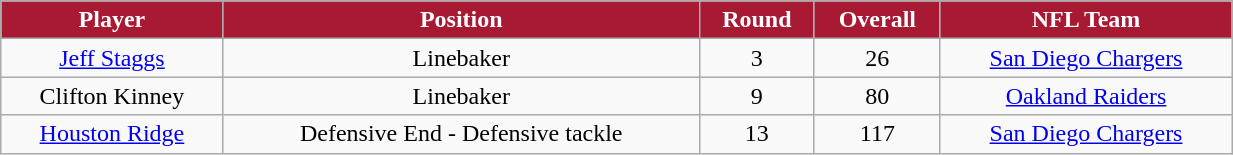<table class="wikitable" width="65%">
<tr>
<th style="background:#A81933;color:#FFFFFF;">Player</th>
<th style="background:#A81933;color:#FFFFFF;">Position</th>
<th style="background:#A81933;color:#FFFFFF;">Round</th>
<th style="background:#A81933;color:#FFFFFF;">Overall</th>
<th style="background:#A81933;color:#FFFFFF;">NFL Team</th>
</tr>
<tr align="center" bgcolor="">
<td><a href='#'>Jeff Staggs</a></td>
<td>Linebaker</td>
<td>3</td>
<td>26</td>
<td><a href='#'>San Diego Chargers</a></td>
</tr>
<tr align="center" bgcolor="">
<td>Clifton Kinney</td>
<td>Linebaker</td>
<td>9</td>
<td>80</td>
<td><a href='#'>Oakland Raiders</a></td>
</tr>
<tr align="center" bgcolor="">
<td><a href='#'>Houston Ridge</a></td>
<td>Defensive End - Defensive tackle</td>
<td>13</td>
<td>117</td>
<td><a href='#'>San Diego Chargers</a></td>
</tr>
</table>
